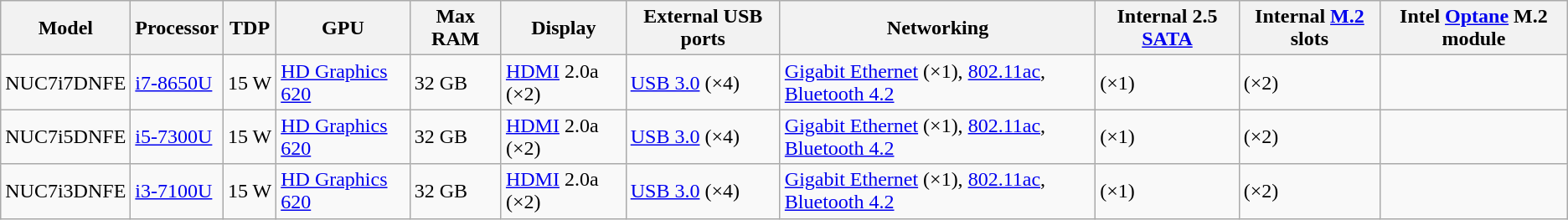<table class="wikitable">
<tr>
<th>Model</th>
<th>Processor</th>
<th>TDP</th>
<th>GPU</th>
<th>Max RAM</th>
<th>Display</th>
<th>External USB ports</th>
<th>Networking</th>
<th>Internal 2.5 <a href='#'>SATA</a></th>
<th>Internal <a href='#'>M.2</a> slots</th>
<th>Intel <a href='#'>Optane</a> M.2 module</th>
</tr>
<tr>
<td>NUC7i7DNFE</td>
<td><a href='#'>i7-8650U</a></td>
<td>15 W</td>
<td><a href='#'>HD Graphics 620</a></td>
<td>32 GB</td>
<td><a href='#'>HDMI</a> 2.0a (×2)</td>
<td><a href='#'>USB 3.0</a> (×4)</td>
<td><a href='#'>Gigabit Ethernet</a> (×1), <a href='#'>802.11ac</a>, <a href='#'>Bluetooth 4.2</a></td>
<td> (×1)</td>
<td> (×2)</td>
<td></td>
</tr>
<tr>
<td>NUC7i5DNFE</td>
<td><a href='#'>i5-7300U</a></td>
<td>15 W</td>
<td><a href='#'>HD Graphics 620</a></td>
<td>32 GB</td>
<td><a href='#'>HDMI</a> 2.0a (×2)</td>
<td><a href='#'>USB 3.0</a> (×4)</td>
<td><a href='#'>Gigabit Ethernet</a> (×1), <a href='#'>802.11ac</a>, <a href='#'>Bluetooth 4.2</a></td>
<td> (×1)</td>
<td> (×2)</td>
<td></td>
</tr>
<tr>
<td>NUC7i3DNFE</td>
<td><a href='#'>i3-7100U</a></td>
<td>15 W</td>
<td><a href='#'>HD Graphics 620</a></td>
<td>32 GB</td>
<td><a href='#'>HDMI</a> 2.0a (×2)</td>
<td><a href='#'>USB 3.0</a> (×4)</td>
<td><a href='#'>Gigabit Ethernet</a> (×1), <a href='#'>802.11ac</a>, <a href='#'>Bluetooth 4.2</a></td>
<td> (×1)</td>
<td> (×2)</td>
<td></td>
</tr>
</table>
